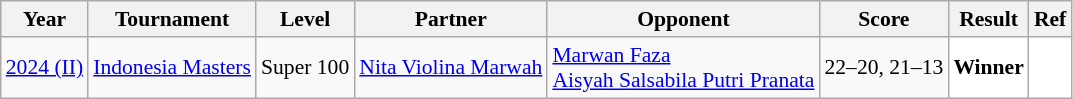<table class="sortable wikitable" style="font-size: 90%;">
<tr>
<th>Year</th>
<th>Tournament</th>
<th>Level</th>
<th>Partner</th>
<th>Opponent</th>
<th>Score</th>
<th>Result</th>
<th>Ref</th>
</tr>
<tr>
<td align="center"><a href='#'>2024 (II)</a></td>
<td align="left"><a href='#'>Indonesia Masters</a></td>
<td align="left">Super 100</td>
<td align="left"> <a href='#'>Nita Violina Marwah</a></td>
<td align="left"> <a href='#'>Marwan Faza</a><br> <a href='#'>Aisyah Salsabila Putri Pranata</a></td>
<td align="left">22–20, 21–13</td>
<td style="text-align:left; background:white"> <strong>Winner</strong></td>
<td style="text-align:center; background:white"></td>
</tr>
</table>
